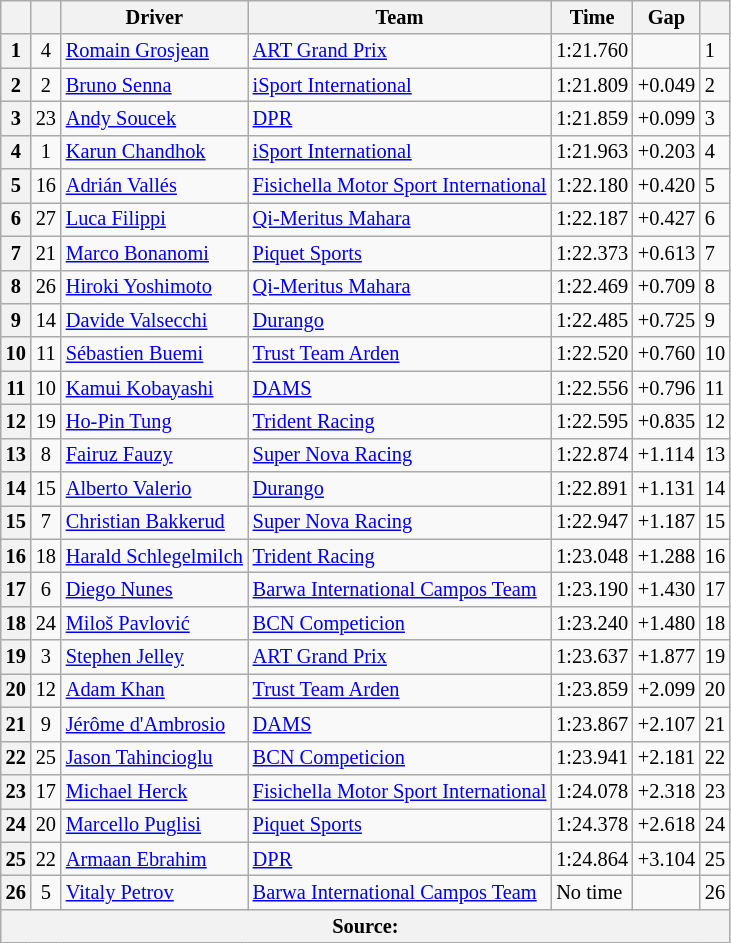<table class="wikitable" style="font-size: 85%">
<tr>
<th></th>
<th></th>
<th>Driver</th>
<th>Team</th>
<th>Time</th>
<th>Gap</th>
<th></th>
</tr>
<tr>
<th>1</th>
<td align="center">4</td>
<td> <a href='#'>Romain Grosjean</a></td>
<td><a href='#'>ART Grand Prix</a></td>
<td>1:21.760</td>
<td></td>
<td>1</td>
</tr>
<tr>
<th>2</th>
<td align="center">2</td>
<td> <a href='#'>Bruno Senna</a></td>
<td><a href='#'>iSport International</a></td>
<td>1:21.809</td>
<td>+0.049</td>
<td>2</td>
</tr>
<tr>
<th>3</th>
<td align="center">23</td>
<td> <a href='#'>Andy Soucek</a></td>
<td><a href='#'>DPR</a></td>
<td>1:21.859</td>
<td>+0.099</td>
<td>3</td>
</tr>
<tr>
<th>4</th>
<td align="center">1</td>
<td> <a href='#'>Karun Chandhok</a></td>
<td><a href='#'>iSport International</a></td>
<td>1:21.963</td>
<td>+0.203</td>
<td>4</td>
</tr>
<tr>
<th>5</th>
<td align="center">16</td>
<td> <a href='#'>Adrián Vallés</a></td>
<td><a href='#'>Fisichella Motor Sport International</a></td>
<td>1:22.180</td>
<td>+0.420</td>
<td>5</td>
</tr>
<tr>
<th>6</th>
<td align="center">27</td>
<td> <a href='#'>Luca Filippi</a></td>
<td><a href='#'>Qi-Meritus Mahara</a></td>
<td>1:22.187</td>
<td>+0.427</td>
<td>6</td>
</tr>
<tr>
<th>7</th>
<td align="center">21</td>
<td> <a href='#'>Marco Bonanomi</a></td>
<td><a href='#'>Piquet Sports</a></td>
<td>1:22.373</td>
<td>+0.613</td>
<td>7</td>
</tr>
<tr>
<th>8</th>
<td align="center">26</td>
<td> <a href='#'>Hiroki Yoshimoto</a></td>
<td><a href='#'>Qi-Meritus Mahara</a></td>
<td>1:22.469</td>
<td>+0.709</td>
<td>8</td>
</tr>
<tr>
<th>9</th>
<td align="center">14</td>
<td> <a href='#'>Davide Valsecchi</a></td>
<td><a href='#'>Durango</a></td>
<td>1:22.485</td>
<td>+0.725</td>
<td>9</td>
</tr>
<tr>
<th>10</th>
<td align="center">11</td>
<td> <a href='#'>Sébastien Buemi</a></td>
<td><a href='#'>Trust Team Arden</a></td>
<td>1:22.520</td>
<td>+0.760</td>
<td>10</td>
</tr>
<tr>
<th>11</th>
<td align="center">10</td>
<td> <a href='#'>Kamui Kobayashi</a></td>
<td><a href='#'>DAMS</a></td>
<td>1:22.556</td>
<td>+0.796</td>
<td>11</td>
</tr>
<tr>
<th>12</th>
<td align="center">19</td>
<td> <a href='#'>Ho-Pin Tung</a></td>
<td><a href='#'>Trident Racing</a></td>
<td>1:22.595</td>
<td>+0.835</td>
<td>12</td>
</tr>
<tr>
<th>13</th>
<td align="center">8</td>
<td> <a href='#'>Fairuz Fauzy</a></td>
<td><a href='#'>Super Nova Racing</a></td>
<td>1:22.874</td>
<td>+1.114</td>
<td>13</td>
</tr>
<tr>
<th>14</th>
<td align="center">15</td>
<td> <a href='#'>Alberto Valerio</a></td>
<td><a href='#'>Durango</a></td>
<td>1:22.891</td>
<td>+1.131</td>
<td>14</td>
</tr>
<tr>
<th>15</th>
<td align="center">7</td>
<td> <a href='#'>Christian Bakkerud</a></td>
<td><a href='#'>Super Nova Racing</a></td>
<td>1:22.947</td>
<td>+1.187</td>
<td>15</td>
</tr>
<tr>
<th>16</th>
<td align="center">18</td>
<td> <a href='#'>Harald Schlegelmilch</a></td>
<td><a href='#'>Trident Racing</a></td>
<td>1:23.048</td>
<td>+1.288</td>
<td>16</td>
</tr>
<tr>
<th>17</th>
<td align="center">6</td>
<td> <a href='#'>Diego Nunes</a></td>
<td><a href='#'>Barwa International Campos Team</a></td>
<td>1:23.190</td>
<td>+1.430</td>
<td>17</td>
</tr>
<tr>
<th>18</th>
<td align="center">24</td>
<td> <a href='#'>Miloš Pavlović</a></td>
<td><a href='#'>BCN Competicion</a></td>
<td>1:23.240</td>
<td>+1.480</td>
<td>18</td>
</tr>
<tr>
<th>19</th>
<td align="center">3</td>
<td> <a href='#'>Stephen Jelley</a></td>
<td><a href='#'>ART Grand Prix</a></td>
<td>1:23.637</td>
<td>+1.877</td>
<td>19</td>
</tr>
<tr>
<th>20</th>
<td align="center">12</td>
<td> <a href='#'>Adam Khan</a></td>
<td><a href='#'>Trust Team Arden</a></td>
<td>1:23.859</td>
<td>+2.099</td>
<td>20</td>
</tr>
<tr>
<th>21</th>
<td align="center">9</td>
<td> <a href='#'>Jérôme d'Ambrosio</a></td>
<td><a href='#'>DAMS</a></td>
<td>1:23.867</td>
<td>+2.107</td>
<td>21</td>
</tr>
<tr>
<th>22</th>
<td align="center">25</td>
<td> <a href='#'>Jason Tahincioglu</a></td>
<td><a href='#'>BCN Competicion</a></td>
<td>1:23.941</td>
<td>+2.181</td>
<td>22</td>
</tr>
<tr>
<th>23</th>
<td align="center">17</td>
<td> <a href='#'>Michael Herck</a></td>
<td><a href='#'>Fisichella Motor Sport International</a></td>
<td>1:24.078</td>
<td>+2.318</td>
<td>23</td>
</tr>
<tr>
<th>24</th>
<td align="center">20</td>
<td> <a href='#'>Marcello Puglisi</a></td>
<td><a href='#'>Piquet Sports</a></td>
<td>1:24.378</td>
<td>+2.618</td>
<td>24</td>
</tr>
<tr>
<th>25</th>
<td align="center">22</td>
<td> <a href='#'>Armaan Ebrahim</a></td>
<td><a href='#'>DPR</a></td>
<td>1:24.864</td>
<td>+3.104</td>
<td>25</td>
</tr>
<tr>
<th>26</th>
<td align="center">5</td>
<td> <a href='#'>Vitaly Petrov</a></td>
<td><a href='#'>Barwa International Campos Team</a></td>
<td>No time</td>
<td></td>
<td>26</td>
</tr>
<tr>
<th colspan="7">Source:</th>
</tr>
</table>
